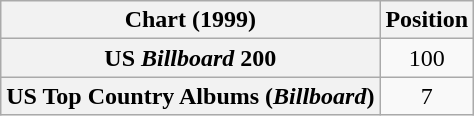<table class="wikitable sortable plainrowheaders" style="text-align:center">
<tr>
<th scope="col">Chart (1999)</th>
<th scope="col">Position</th>
</tr>
<tr>
<th scope="row">US <em>Billboard</em> 200</th>
<td>100</td>
</tr>
<tr>
<th scope="row">US Top Country Albums (<em>Billboard</em>)</th>
<td>7</td>
</tr>
</table>
